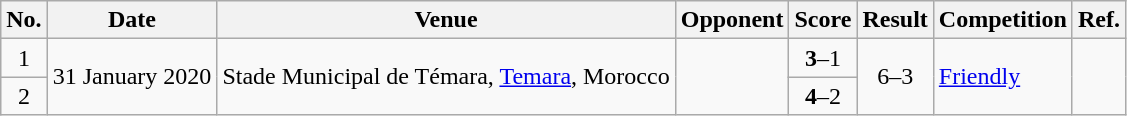<table class="wikitable">
<tr>
<th>No.</th>
<th>Date</th>
<th>Venue</th>
<th>Opponent</th>
<th>Score</th>
<th>Result</th>
<th>Competition</th>
<th>Ref.</th>
</tr>
<tr>
<td style="text-align:center;">1</td>
<td rowspan=2>31 January 2020</td>
<td rowspan=2>Stade Municipal de Témara, <a href='#'>Temara</a>, Morocco</td>
<td rowspan=2></td>
<td style="text-align:center;"><strong>3</strong>–1</td>
<td rowspan=2 style="text-align:center;">6–3</td>
<td rowspan=2><a href='#'>Friendly</a></td>
<td rowspan=2></td>
</tr>
<tr style="text-align:center;">
<td>2</td>
<td><strong>4</strong>–2</td>
</tr>
</table>
